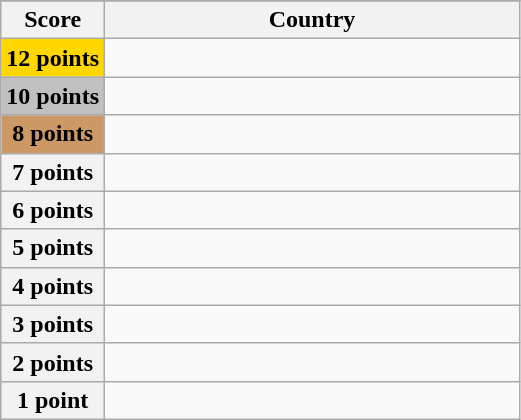<table class="wikitable">
<tr>
</tr>
<tr>
<th scope="col" width="20%">Score</th>
<th scope="col">Country</th>
</tr>
<tr>
<th scope="row" style="background:gold">12 points</th>
<td></td>
</tr>
<tr>
<th scope="row" style="background:silver">10 points</th>
<td></td>
</tr>
<tr>
<th scope="row" style="background:#CC9966">8 points</th>
<td></td>
</tr>
<tr>
<th scope="row">7 points</th>
<td></td>
</tr>
<tr>
<th scope="row">6 points</th>
<td></td>
</tr>
<tr>
<th scope="row">5 points</th>
<td></td>
</tr>
<tr>
<th scope="row">4 points</th>
<td></td>
</tr>
<tr>
<th scope="row">3 points</th>
<td></td>
</tr>
<tr>
<th scope="row">2 points</th>
<td></td>
</tr>
<tr>
<th scope="row">1 point</th>
<td></td>
</tr>
</table>
